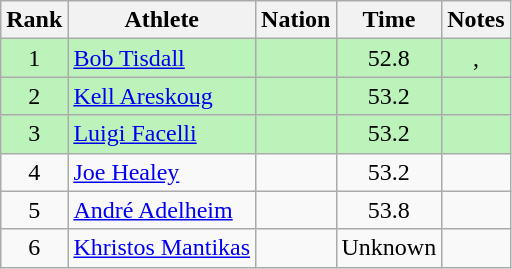<table class="wikitable sortable" style="text-align:center">
<tr>
<th>Rank</th>
<th>Athlete</th>
<th>Nation</th>
<th>Time</th>
<th>Notes</th>
</tr>
<tr bgcolor=bbf3bb>
<td>1</td>
<td align=left><a href='#'>Bob Tisdall</a></td>
<td align=left></td>
<td>52.8</td>
<td>, </td>
</tr>
<tr bgcolor=bbf3bb>
<td>2</td>
<td align=left><a href='#'>Kell Areskoug</a></td>
<td align=left></td>
<td>53.2</td>
<td></td>
</tr>
<tr bgcolor=bbf3bb>
<td>3</td>
<td align=left><a href='#'>Luigi Facelli</a></td>
<td align=left></td>
<td>53.2</td>
<td></td>
</tr>
<tr>
<td>4</td>
<td align=left><a href='#'>Joe Healey</a></td>
<td align=left></td>
<td>53.2</td>
<td></td>
</tr>
<tr>
<td>5</td>
<td align=left><a href='#'>André Adelheim</a></td>
<td align=left></td>
<td>53.8</td>
<td></td>
</tr>
<tr>
<td>6</td>
<td align=left><a href='#'>Khristos Mantikas</a></td>
<td align=left></td>
<td data-sort-value=60.0>Unknown</td>
<td></td>
</tr>
</table>
